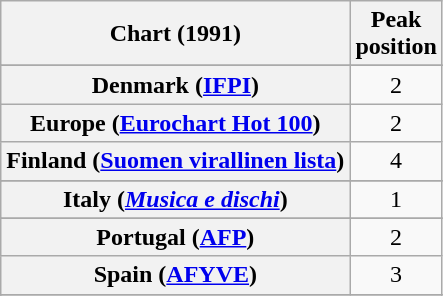<table class="wikitable sortable plainrowheaders" style="text-align:center">
<tr>
<th>Chart (1991)</th>
<th>Peak<br>position</th>
</tr>
<tr>
</tr>
<tr>
</tr>
<tr>
</tr>
<tr>
</tr>
<tr>
</tr>
<tr>
<th scope="row">Denmark (<a href='#'>IFPI</a>)</th>
<td>2</td>
</tr>
<tr>
<th scope="row">Europe (<a href='#'>Eurochart Hot 100</a>)</th>
<td>2</td>
</tr>
<tr>
<th scope="row">Finland (<a href='#'>Suomen virallinen lista</a>)</th>
<td>4</td>
</tr>
<tr>
</tr>
<tr>
</tr>
<tr>
</tr>
<tr>
<th scope="row">Italy (<em><a href='#'>Musica e dischi</a></em>)</th>
<td>1</td>
</tr>
<tr>
</tr>
<tr>
</tr>
<tr>
</tr>
<tr>
</tr>
<tr>
<th scope="row">Portugal (<a href='#'>AFP</a>)</th>
<td>2</td>
</tr>
<tr>
<th scope="row">Spain (<a href='#'>AFYVE</a>)</th>
<td>3</td>
</tr>
<tr>
</tr>
<tr>
</tr>
<tr>
</tr>
<tr>
</tr>
<tr>
</tr>
</table>
